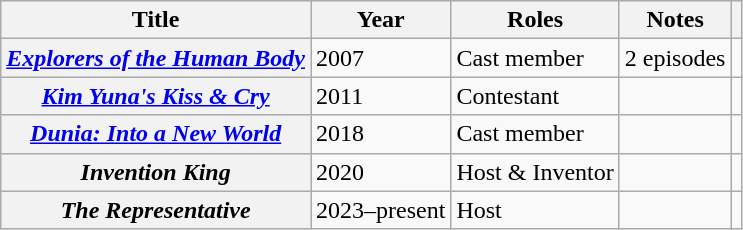<table class="wikitable plainrowheaders sortable">
<tr>
<th scope="col">Title</th>
<th scope="col">Year</th>
<th scope="col">Roles</th>
<th scope="col">Notes</th>
<th scope="col"></th>
</tr>
<tr>
<th scope="row"><em><a href='#'>Explorers of the Human Body</a></em></th>
<td>2007</td>
<td>Cast member</td>
<td>2 episodes</td>
<td></td>
</tr>
<tr>
<th scope="row"><em><a href='#'>Kim Yuna's Kiss & Cry</a></em></th>
<td>2011</td>
<td>Contestant</td>
<td></td>
<td></td>
</tr>
<tr>
<th scope="row"><em><a href='#'>Dunia: Into a New World</a></em></th>
<td>2018</td>
<td>Cast member</td>
<td></td>
<td></td>
</tr>
<tr>
<th scope="row"><em>Invention King</em></th>
<td>2020</td>
<td>Host & Inventor</td>
<td></td>
<td></td>
</tr>
<tr>
<th scope="row"><em>The Representative</em></th>
<td>2023–present</td>
<td>Host</td>
<td></td>
<td></td>
</tr>
</table>
